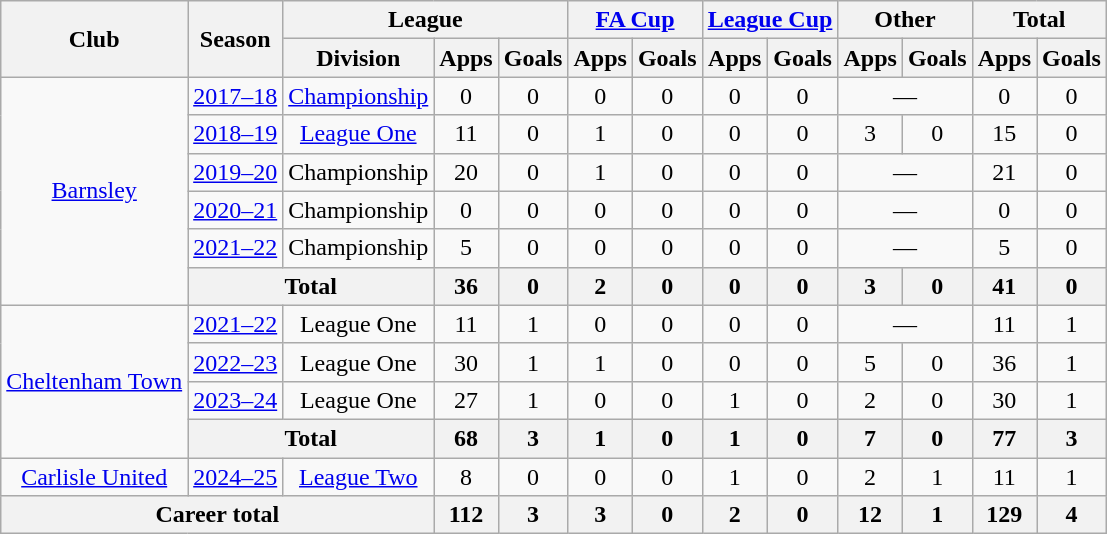<table class="wikitable" style="text-align: center">
<tr>
<th rowspan="2">Club</th>
<th rowspan="2">Season</th>
<th colspan="3">League</th>
<th colspan="2"><a href='#'>FA Cup</a></th>
<th colspan="2"><a href='#'>League Cup</a></th>
<th colspan="2">Other</th>
<th colspan="2">Total</th>
</tr>
<tr>
<th>Division</th>
<th>Apps</th>
<th>Goals</th>
<th>Apps</th>
<th>Goals</th>
<th>Apps</th>
<th>Goals</th>
<th>Apps</th>
<th>Goals</th>
<th>Apps</th>
<th>Goals</th>
</tr>
<tr>
<td rowspan="6"><a href='#'>Barnsley</a></td>
<td><a href='#'>2017–18</a></td>
<td><a href='#'>Championship</a></td>
<td>0</td>
<td>0</td>
<td>0</td>
<td>0</td>
<td>0</td>
<td>0</td>
<td colspan="2">—</td>
<td>0</td>
<td>0</td>
</tr>
<tr>
<td><a href='#'>2018–19</a></td>
<td><a href='#'>League One</a></td>
<td>11</td>
<td>0</td>
<td>1</td>
<td>0</td>
<td>0</td>
<td>0</td>
<td>3</td>
<td>0</td>
<td>15</td>
<td>0</td>
</tr>
<tr>
<td><a href='#'>2019–20</a></td>
<td>Championship</td>
<td>20</td>
<td>0</td>
<td>1</td>
<td>0</td>
<td>0</td>
<td>0</td>
<td colspan="2">—</td>
<td>21</td>
<td>0</td>
</tr>
<tr>
<td><a href='#'>2020–21</a></td>
<td>Championship</td>
<td>0</td>
<td>0</td>
<td>0</td>
<td>0</td>
<td>0</td>
<td>0</td>
<td colspan="2">—</td>
<td>0</td>
<td>0</td>
</tr>
<tr>
<td><a href='#'>2021–22</a></td>
<td>Championship</td>
<td>5</td>
<td>0</td>
<td>0</td>
<td>0</td>
<td>0</td>
<td>0</td>
<td colspan="2">—</td>
<td>5</td>
<td>0</td>
</tr>
<tr>
<th colspan="2">Total</th>
<th>36</th>
<th>0</th>
<th>2</th>
<th>0</th>
<th>0</th>
<th>0</th>
<th>3</th>
<th>0</th>
<th>41</th>
<th>0</th>
</tr>
<tr>
<td rowspan="4"><a href='#'>Cheltenham Town</a></td>
<td><a href='#'>2021–22</a></td>
<td>League One</td>
<td>11</td>
<td>1</td>
<td>0</td>
<td>0</td>
<td>0</td>
<td>0</td>
<td colspan="2">—</td>
<td>11</td>
<td>1</td>
</tr>
<tr>
<td><a href='#'>2022–23</a></td>
<td>League One</td>
<td>30</td>
<td>1</td>
<td>1</td>
<td>0</td>
<td>0</td>
<td>0</td>
<td>5</td>
<td>0</td>
<td>36</td>
<td>1</td>
</tr>
<tr>
<td><a href='#'>2023–24</a></td>
<td>League One</td>
<td>27</td>
<td>1</td>
<td>0</td>
<td>0</td>
<td>1</td>
<td>0</td>
<td>2</td>
<td>0</td>
<td>30</td>
<td>1</td>
</tr>
<tr>
<th colspan="2">Total</th>
<th>68</th>
<th>3</th>
<th>1</th>
<th>0</th>
<th>1</th>
<th>0</th>
<th>7</th>
<th>0</th>
<th>77</th>
<th>3</th>
</tr>
<tr>
<td><a href='#'>Carlisle United</a></td>
<td><a href='#'>2024–25</a></td>
<td><a href='#'>League Two</a></td>
<td>8</td>
<td>0</td>
<td>0</td>
<td>0</td>
<td>1</td>
<td>0</td>
<td>2</td>
<td>1</td>
<td>11</td>
<td>1</td>
</tr>
<tr>
<th colspan="3">Career total</th>
<th>112</th>
<th>3</th>
<th>3</th>
<th>0</th>
<th>2</th>
<th>0</th>
<th>12</th>
<th>1</th>
<th>129</th>
<th>4</th>
</tr>
</table>
